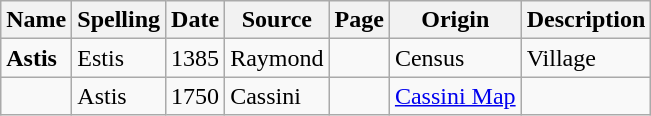<table class="wikitable">
<tr>
<th>Name</th>
<th>Spelling</th>
<th>Date</th>
<th>Source</th>
<th>Page</th>
<th>Origin</th>
<th>Description</th>
</tr>
<tr>
<td><strong>Astis</strong></td>
<td>Estis</td>
<td>1385</td>
<td>Raymond</td>
<td></td>
<td>Census</td>
<td>Village</td>
</tr>
<tr>
<td></td>
<td>Astis</td>
<td>1750</td>
<td>Cassini</td>
<td></td>
<td><a href='#'>Cassini Map</a></td>
<td></td>
</tr>
</table>
